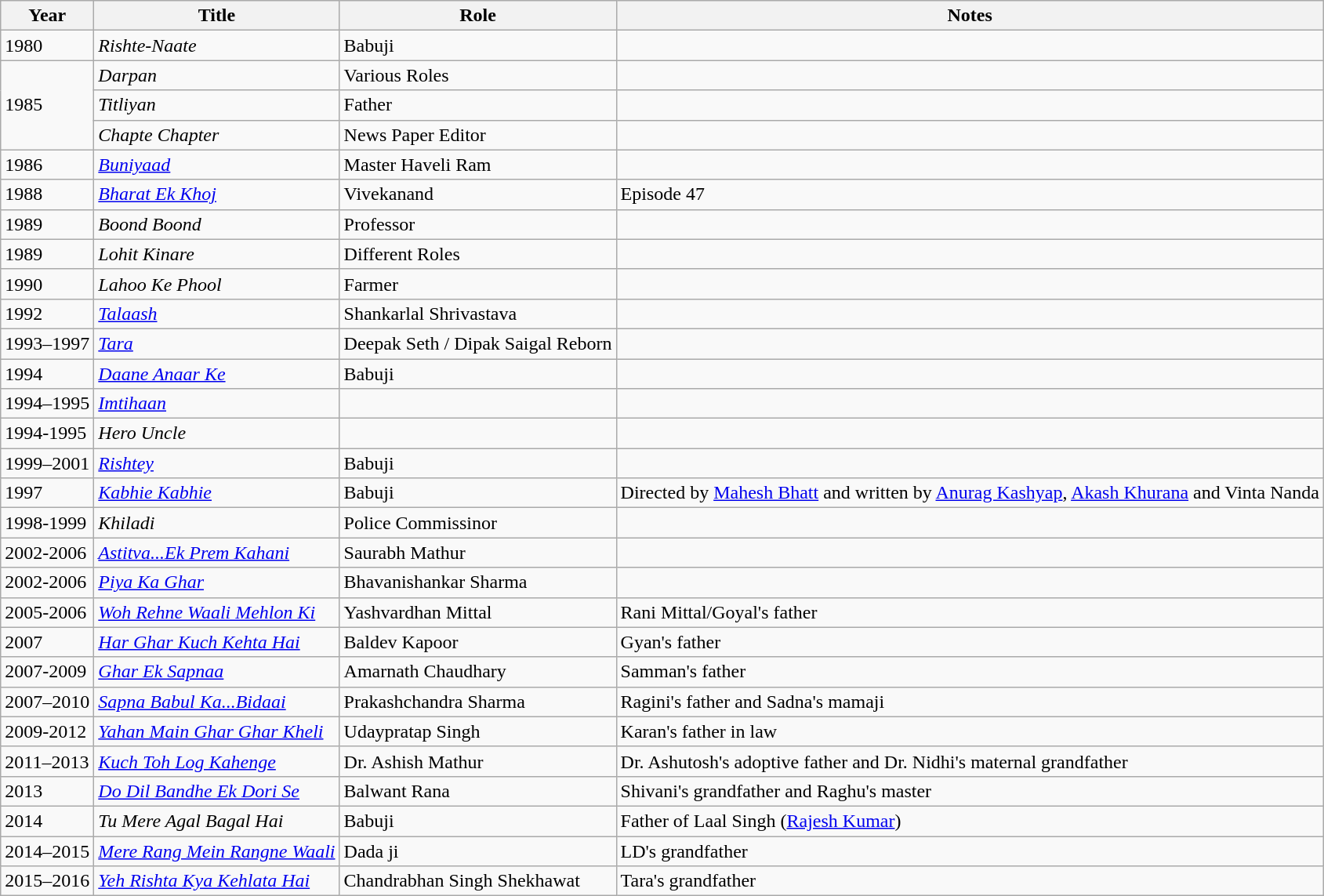<table class="sortable wikitable">
<tr>
<th>Year</th>
<th>Title</th>
<th>Role</th>
<th>Notes</th>
</tr>
<tr>
<td>1980</td>
<td><em>Rishte-Naate</em></td>
<td>Babuji</td>
<td></td>
</tr>
<tr>
<td rowspan="3">1985</td>
<td><em>Darpan</em></td>
<td>Various Roles</td>
<td></td>
</tr>
<tr>
<td><em>Titliyan</em></td>
<td>Father</td>
<td></td>
</tr>
<tr>
<td><em>Chapte Chapter</em></td>
<td>News Paper Editor</td>
<td></td>
</tr>
<tr>
<td>1986</td>
<td><em><a href='#'>Buniyaad</a></em></td>
<td>Master Haveli Ram</td>
<td></td>
</tr>
<tr>
<td>1988</td>
<td><em><a href='#'>Bharat Ek Khoj</a></em></td>
<td>Vivekanand</td>
<td>Episode 47</td>
</tr>
<tr>
<td>1989</td>
<td><em>Boond Boond</em></td>
<td>Professor</td>
<td></td>
</tr>
<tr>
<td>1989</td>
<td><em>Lohit Kinare</em></td>
<td>Different Roles</td>
<td></td>
</tr>
<tr>
<td>1990</td>
<td><em>Lahoo Ke Phool</em></td>
<td>Farmer</td>
<td></td>
</tr>
<tr>
<td>1992</td>
<td><em><a href='#'>Talaash</a></em></td>
<td>Shankarlal Shrivastava</td>
<td></td>
</tr>
<tr>
<td>1993–1997</td>
<td><em><a href='#'>Tara</a></em></td>
<td>Deepak Seth / Dipak Saigal Reborn</td>
<td></td>
</tr>
<tr>
<td>1994</td>
<td><em><a href='#'>Daane Anaar Ke</a></em></td>
<td>Babuji</td>
<td></td>
</tr>
<tr>
<td>1994–1995</td>
<td><em><a href='#'>Imtihaan</a></em></td>
<td></td>
<td></td>
</tr>
<tr>
<td>1994-1995</td>
<td><em>Hero Uncle</em></td>
<td></td>
<td></td>
</tr>
<tr>
<td>1999–2001</td>
<td><em><a href='#'>Rishtey</a></em></td>
<td>Babuji</td>
<td></td>
</tr>
<tr>
<td>1997</td>
<td><em><a href='#'>Kabhie Kabhie</a></em></td>
<td>Babuji</td>
<td>Directed by <a href='#'>Mahesh Bhatt</a> and written by <a href='#'>Anurag Kashyap</a>, <a href='#'>Akash Khurana</a> and Vinta Nanda</td>
</tr>
<tr>
<td>1998-1999</td>
<td><em>Khiladi</em></td>
<td>Police Commissinor</td>
<td></td>
</tr>
<tr>
<td>2002-2006</td>
<td><em><a href='#'>Astitva...Ek Prem Kahani</a></em></td>
<td>Saurabh Mathur</td>
<td></td>
</tr>
<tr>
<td>2002-2006</td>
<td><em><a href='#'>Piya Ka Ghar</a></em></td>
<td>Bhavanishankar Sharma</td>
<td></td>
</tr>
<tr>
<td>2005-2006</td>
<td><em><a href='#'>Woh Rehne Waali Mehlon Ki</a></em></td>
<td>Yashvardhan Mittal</td>
<td>Rani Mittal/Goyal's father</td>
</tr>
<tr>
<td>2007</td>
<td><em><a href='#'>Har Ghar Kuch Kehta Hai</a></em></td>
<td>Baldev Kapoor</td>
<td>Gyan's father</td>
</tr>
<tr>
<td>2007-2009</td>
<td><em><a href='#'>Ghar Ek Sapnaa</a></em></td>
<td>Amarnath Chaudhary</td>
<td>Samman's father</td>
</tr>
<tr>
<td>2007–2010</td>
<td><em><a href='#'>Sapna Babul Ka...Bidaai</a></em></td>
<td>Prakashchandra Sharma</td>
<td>Ragini's father and Sadna's mamaji</td>
</tr>
<tr>
<td>2009-2012</td>
<td><em><a href='#'>Yahan Main Ghar Ghar Kheli</a></em></td>
<td>Udaypratap Singh</td>
<td>Karan's father in law</td>
</tr>
<tr>
<td>2011–2013</td>
<td><em><a href='#'>Kuch Toh Log Kahenge</a></em></td>
<td>Dr. Ashish Mathur</td>
<td>Dr. Ashutosh's adoptive father and Dr. Nidhi's maternal grandfather</td>
</tr>
<tr>
<td>2013</td>
<td><em><a href='#'>Do Dil Bandhe Ek Dori Se</a></em></td>
<td>Balwant Rana</td>
<td>Shivani's grandfather and Raghu's master</td>
</tr>
<tr>
<td>2014</td>
<td><em>Tu Mere Agal Bagal Hai</em></td>
<td>Babuji</td>
<td>Father of Laal Singh (<a href='#'>Rajesh Kumar</a>)</td>
</tr>
<tr>
<td>2014–2015</td>
<td><em><a href='#'>Mere Rang Mein Rangne Waali</a></em></td>
<td>Dada ji</td>
<td>LD's grandfather</td>
</tr>
<tr>
<td>2015–2016</td>
<td><em><a href='#'>Yeh Rishta Kya Kehlata Hai</a></em></td>
<td>Chandrabhan Singh Shekhawat</td>
<td>Tara's grandfather</td>
</tr>
</table>
